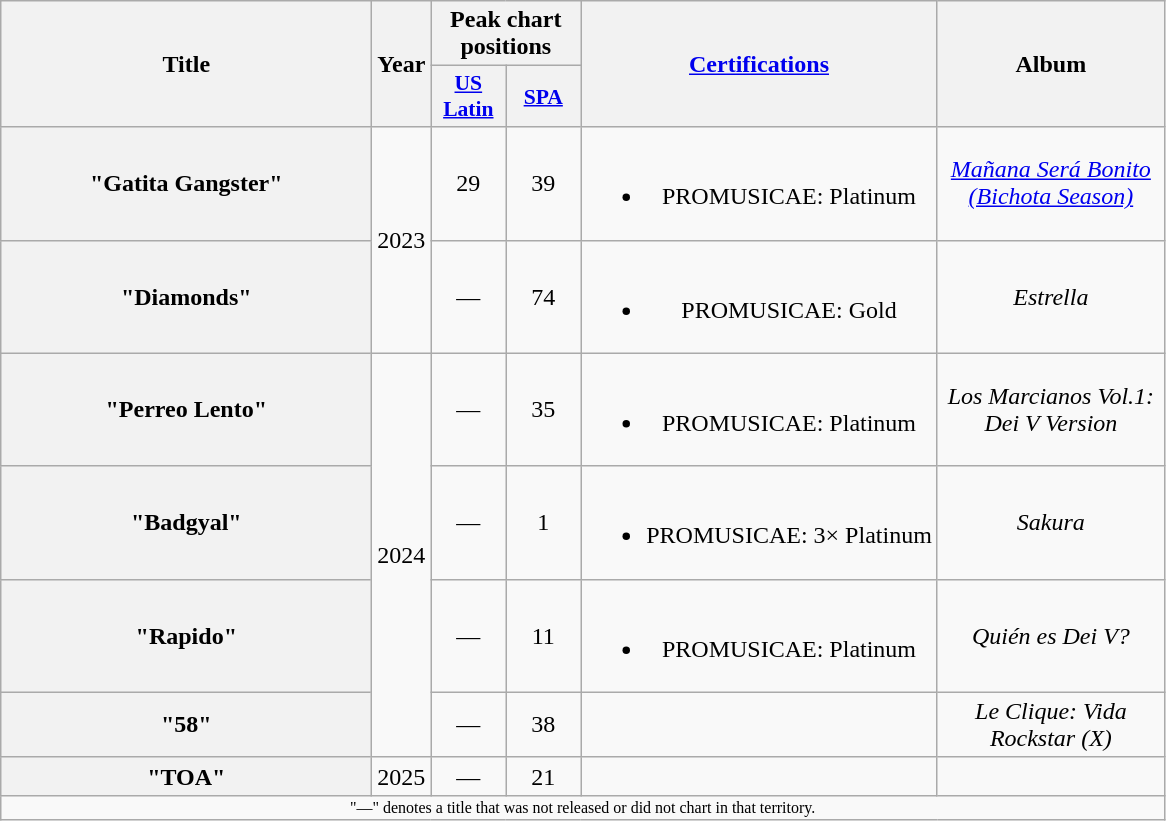<table class="wikitable plainrowheaders" style="text-align:center;">
<tr>
<th scope="col" rowspan="2" style="width:15em;">Title</th>
<th scope="col" rowspan="2" style="width:1em;">Year</th>
<th scope="col" colspan="2">Peak chart positions</th>
<th scope="col" rowspan="2"><a href='#'>Certifications</a></th>
<th scope="col" rowspan="2" style="width:9em;">Album</th>
</tr>
<tr>
<th scope="col" style="width:3em;font-size:90%;"><a href='#'>US<br>Latin</a><br></th>
<th scope="col" style="width:3em;font-size:90%;"><a href='#'>SPA</a><br></th>
</tr>
<tr>
<th scope="row">"Gatita Gangster"<br></th>
<td rowspan="2">2023</td>
<td>29</td>
<td>39</td>
<td><br><ul><li>PROMUSICAE: Platinum</li></ul></td>
<td><em><a href='#'>Mañana Será Bonito (Bichota Season)</a></em></td>
</tr>
<tr>
<th scope="row">"Diamonds"<br></th>
<td>—</td>
<td>74</td>
<td><br><ul><li>PROMUSICAE: Gold</li></ul></td>
<td><em>Estrella</em></td>
</tr>
<tr>
<th scope="row">"Perreo Lento"<br></th>
<td rowspan="4">2024</td>
<td>—</td>
<td>35</td>
<td><br><ul><li>PROMUSICAE: Platinum</li></ul></td>
<td><em>Los Marcianos Vol.1: Dei V Version</em></td>
</tr>
<tr>
<th scope="row">"Badgyal"<br></th>
<td>—</td>
<td>1</td>
<td><br><ul><li>PROMUSICAE: 3× Platinum</li></ul></td>
<td><em>Sakura</em></td>
</tr>
<tr>
<th scope="row">"Rapido"<br></th>
<td>—</td>
<td>11</td>
<td><br><ul><li>PROMUSICAE: Platinum</li></ul></td>
<td><em>Quién es Dei V?</em></td>
</tr>
<tr>
<th scope="row">"58"<br></th>
<td>—</td>
<td>38</td>
<td></td>
<td><em>Le Clique: Vida Rockstar (X)</em></td>
</tr>
<tr>
<th scope="row">"TOA"<br></th>
<td>2025</td>
<td>—</td>
<td>21</td>
<td></td>
</tr>
<tr>
<td colspan="14" style="font-size:8pt;">"—" denotes a title that was not released or did not chart in that territory.</td>
</tr>
</table>
